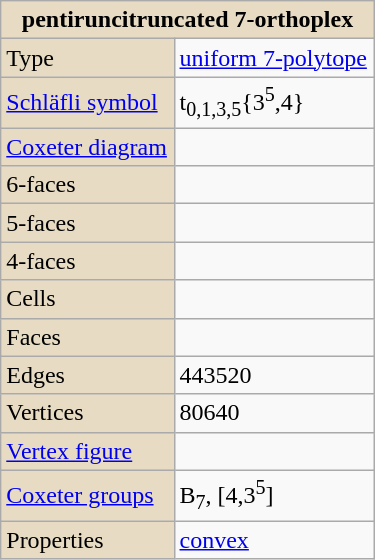<table class="wikitable" align="right" style="margin-left:10px" width="250">
<tr>
<th style="background:#e7dcc3;" colspan="2">pentiruncitruncated 7-orthoplex</th>
</tr>
<tr>
<td style="background:#e7dcc3;">Type</td>
<td><a href='#'>uniform 7-polytope</a></td>
</tr>
<tr>
<td style="background:#e7dcc3;"><a href='#'>Schläfli symbol</a></td>
<td>t<sub>0,1,3,5</sub>{3<sup>5</sup>,4}</td>
</tr>
<tr>
<td style="background:#e7dcc3;"><a href='#'>Coxeter diagram</a></td>
<td><br></td>
</tr>
<tr>
<td style="background:#e7dcc3;">6-faces</td>
<td></td>
</tr>
<tr>
<td style="background:#e7dcc3;">5-faces</td>
<td></td>
</tr>
<tr>
<td style="background:#e7dcc3;">4-faces</td>
<td></td>
</tr>
<tr>
<td style="background:#e7dcc3;">Cells</td>
<td></td>
</tr>
<tr>
<td style="background:#e7dcc3;">Faces</td>
<td></td>
</tr>
<tr>
<td style="background:#e7dcc3;">Edges</td>
<td>443520</td>
</tr>
<tr>
<td style="background:#e7dcc3;">Vertices</td>
<td>80640</td>
</tr>
<tr>
<td style="background:#e7dcc3;"><a href='#'>Vertex figure</a></td>
<td></td>
</tr>
<tr>
<td style="background:#e7dcc3;"><a href='#'>Coxeter groups</a></td>
<td>B<sub>7</sub>, [4,3<sup>5</sup>]</td>
</tr>
<tr>
<td style="background:#e7dcc3;">Properties</td>
<td><a href='#'>convex</a></td>
</tr>
</table>
